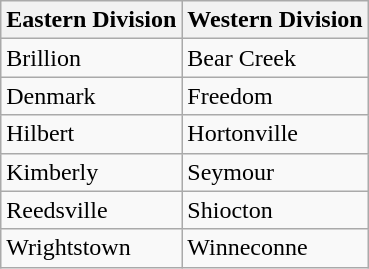<table class="wikitable">
<tr>
<th>Eastern Division</th>
<th>Western Division</th>
</tr>
<tr>
<td>Brillion</td>
<td>Bear Creek</td>
</tr>
<tr>
<td>Denmark</td>
<td>Freedom</td>
</tr>
<tr>
<td>Hilbert</td>
<td>Hortonville</td>
</tr>
<tr>
<td>Kimberly</td>
<td>Seymour</td>
</tr>
<tr>
<td>Reedsville</td>
<td>Shiocton</td>
</tr>
<tr>
<td>Wrightstown</td>
<td>Winneconne</td>
</tr>
</table>
